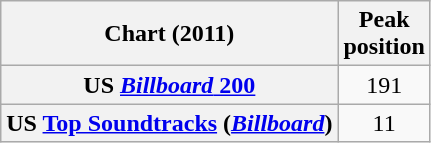<table class="wikitable sortable plainrowheaders" style="text-align:center">
<tr>
<th scope="col">Chart (2011)</th>
<th scope="col">Peak<br>position</th>
</tr>
<tr>
<th scope="row">US <a href='#'><em>Billboard</em> 200</a></th>
<td>191</td>
</tr>
<tr>
<th scope="row">US <a href='#'>Top Soundtracks</a> (<em><a href='#'>Billboard</a></em>)</th>
<td>11</td>
</tr>
</table>
